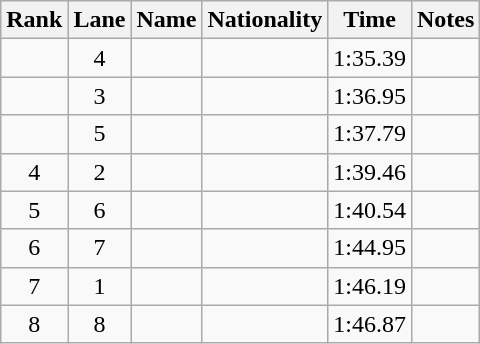<table class="wikitable sortable" style="text-align:center">
<tr>
<th>Rank</th>
<th>Lane</th>
<th>Name</th>
<th>Nationality</th>
<th>Time</th>
<th>Notes</th>
</tr>
<tr>
<td></td>
<td>4</td>
<td align=left></td>
<td align=left></td>
<td>1:35.39</td>
<td><strong></strong></td>
</tr>
<tr>
<td></td>
<td>3</td>
<td align=left></td>
<td align=left></td>
<td>1:36.95</td>
<td></td>
</tr>
<tr>
<td></td>
<td>5</td>
<td align=left></td>
<td align=left></td>
<td>1:37.79</td>
<td></td>
</tr>
<tr>
<td>4</td>
<td>2</td>
<td align=left></td>
<td align=left></td>
<td>1:39.46</td>
<td></td>
</tr>
<tr>
<td>5</td>
<td>6</td>
<td align=left></td>
<td align=left></td>
<td>1:40.54</td>
<td></td>
</tr>
<tr>
<td>6</td>
<td>7</td>
<td align=left></td>
<td align=left></td>
<td>1:44.95</td>
<td></td>
</tr>
<tr>
<td>7</td>
<td>1</td>
<td align=left></td>
<td align=left></td>
<td>1:46.19</td>
<td></td>
</tr>
<tr>
<td>8</td>
<td>8</td>
<td align=left></td>
<td align=left></td>
<td>1:46.87</td>
<td></td>
</tr>
</table>
